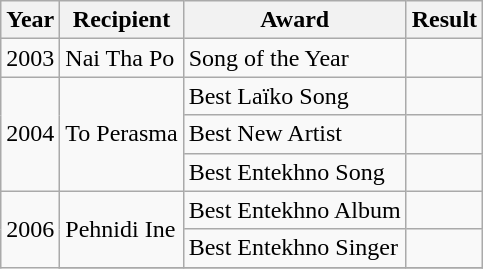<table class="wikitable">
<tr>
<th>Year</th>
<th>Recipient</th>
<th>Award</th>
<th>Result</th>
</tr>
<tr>
<td>2003</td>
<td>Nai Tha Po</td>
<td>Song of the Year</td>
<td></td>
</tr>
<tr>
<td rowspan="3">2004</td>
<td rowspan="3">To Perasma</td>
<td>Best Laïko Song</td>
<td></td>
</tr>
<tr>
<td>Best New Artist</td>
<td></td>
</tr>
<tr>
<td>Best Entekhno Song</td>
<td></td>
</tr>
<tr>
<td rowspan="4">2006</td>
<td rowspan="2">Pehnidi Ine</td>
<td>Best Entekhno Album</td>
<td></td>
</tr>
<tr>
<td>Best Entekhno Singer</td>
<td></td>
</tr>
<tr>
</tr>
</table>
